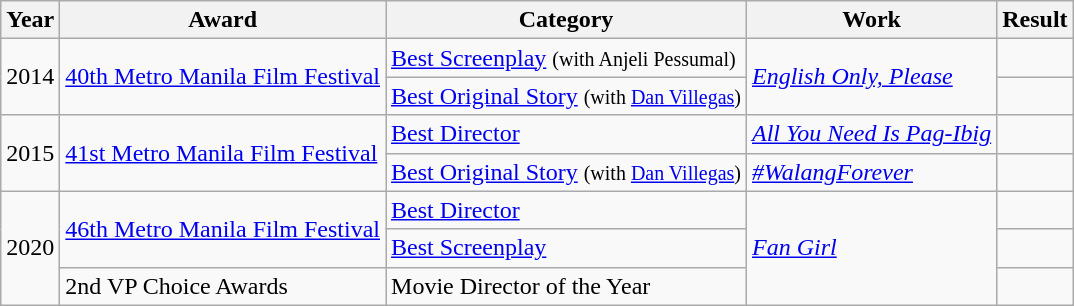<table class="wikitable">
<tr>
<th>Year</th>
<th>Award</th>
<th>Category</th>
<th>Work</th>
<th>Result</th>
</tr>
<tr>
<td rowspan=2>2014</td>
<td rowspan=2><a href='#'>40th Metro Manila Film Festival</a></td>
<td><a href='#'>Best Screenplay</a> <small>(with Anjeli Pessumal)</small></td>
<td rowspan=2><em><a href='#'>English Only, Please</a></em></td>
<td></td>
</tr>
<tr>
<td><a href='#'>Best Original Story</a> <small>(with <a href='#'>Dan Villegas</a>)</small></td>
<td></td>
</tr>
<tr>
<td rowspan=2>2015</td>
<td rowspan=2><a href='#'>41st Metro Manila Film Festival</a></td>
<td><a href='#'>Best Director</a></td>
<td><em><a href='#'>All You Need Is Pag-Ibig</a></em></td>
<td></td>
</tr>
<tr>
<td><a href='#'>Best Original Story</a> <small>(with <a href='#'>Dan Villegas</a>)</small></td>
<td><em><a href='#'>#WalangForever</a></em></td>
<td></td>
</tr>
<tr>
<td rowspan=3>2020</td>
<td rowspan=2><a href='#'>46th Metro Manila Film Festival</a></td>
<td><a href='#'>Best Director</a></td>
<td rowspan=3><em><a href='#'>Fan Girl</a></em></td>
<td></td>
</tr>
<tr>
<td><a href='#'>Best Screenplay</a></td>
<td></td>
</tr>
<tr>
<td>2nd VP Choice Awards</td>
<td>Movie Director of the Year</td>
<td></td>
</tr>
</table>
